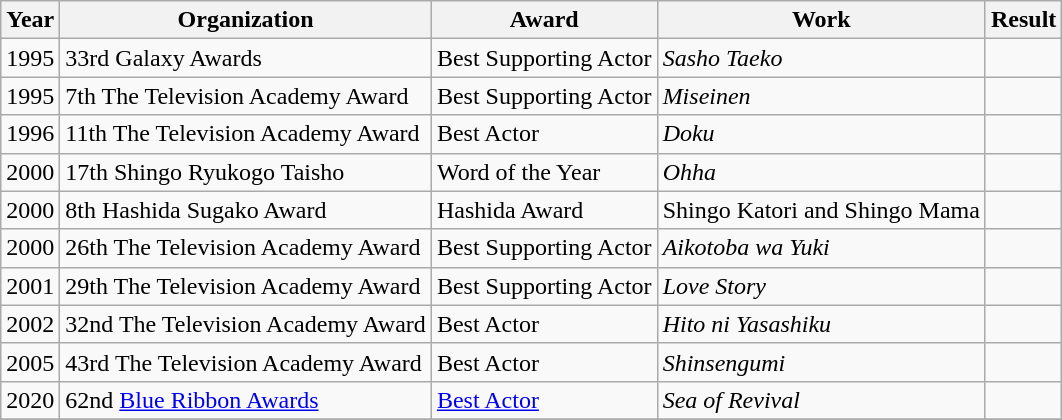<table class="wikitable">
<tr>
<th>Year</th>
<th>Organization</th>
<th>Award</th>
<th>Work</th>
<th>Result</th>
</tr>
<tr>
<td>1995</td>
<td>33rd Galaxy Awards</td>
<td>Best Supporting Actor</td>
<td><em>Sasho Taeko</em></td>
<td></td>
</tr>
<tr>
<td>1995</td>
<td>7th The Television Academy Award</td>
<td>Best Supporting Actor</td>
<td><em>Miseinen</em></td>
<td></td>
</tr>
<tr>
<td>1996</td>
<td>11th The Television Academy Award</td>
<td>Best Actor</td>
<td><em>Doku</em></td>
<td></td>
</tr>
<tr>
<td>2000</td>
<td>17th Shingo Ryukogo Taisho</td>
<td>Word of the Year</td>
<td><em>Ohha</em></td>
<td></td>
</tr>
<tr>
<td>2000</td>
<td>8th Hashida Sugako Award</td>
<td>Hashida Award</td>
<td>Shingo Katori and Shingo Mama</td>
<td></td>
</tr>
<tr>
<td>2000</td>
<td>26th The Television Academy Award</td>
<td>Best Supporting Actor</td>
<td><em>Aikotoba wa Yuki</em></td>
<td></td>
</tr>
<tr>
<td>2001</td>
<td>29th The Television Academy Award</td>
<td>Best Supporting Actor</td>
<td><em>Love Story</em></td>
<td></td>
</tr>
<tr>
<td>2002</td>
<td>32nd The Television Academy Award</td>
<td>Best Actor</td>
<td><em>Hito ni Yasashiku</em></td>
<td></td>
</tr>
<tr>
<td>2005</td>
<td>43rd The Television Academy Award</td>
<td>Best Actor</td>
<td><em>Shinsengumi</em></td>
<td></td>
</tr>
<tr>
<td>2020</td>
<td>62nd <a href='#'>Blue Ribbon Awards</a></td>
<td><a href='#'>Best Actor</a></td>
<td><em>Sea of Revival</em></td>
<td></td>
</tr>
<tr>
</tr>
</table>
